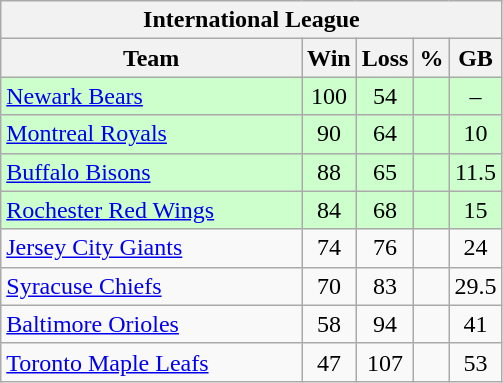<table class="wikitable">
<tr>
<th colspan="5">International League</th>
</tr>
<tr>
<th width="60%">Team</th>
<th>Win</th>
<th>Loss</th>
<th>%</th>
<th>GB</th>
</tr>
<tr align=center bgcolor=ccffcc>
<td align=left><a href='#'>Newark Bears</a></td>
<td>100</td>
<td>54</td>
<td></td>
<td>–</td>
</tr>
<tr align=center bgcolor=ccffcc>
<td align=left><a href='#'>Montreal Royals</a></td>
<td>90</td>
<td>64</td>
<td></td>
<td>10</td>
</tr>
<tr align=center bgcolor=ccffcc>
<td align=left><a href='#'>Buffalo Bisons</a></td>
<td>88</td>
<td>65</td>
<td></td>
<td>11.5</td>
</tr>
<tr align=center bgcolor=ccffcc>
<td align=left><a href='#'>Rochester Red Wings</a></td>
<td>84</td>
<td>68</td>
<td></td>
<td>15</td>
</tr>
<tr align=center>
<td align=left><a href='#'>Jersey City Giants</a></td>
<td>74</td>
<td>76</td>
<td></td>
<td>24</td>
</tr>
<tr align=center>
<td align=left><a href='#'>Syracuse Chiefs</a></td>
<td>70</td>
<td>83</td>
<td></td>
<td>29.5</td>
</tr>
<tr align=center>
<td align=left><a href='#'>Baltimore Orioles</a></td>
<td>58</td>
<td>94</td>
<td></td>
<td>41</td>
</tr>
<tr align=center>
<td align=left><a href='#'>Toronto Maple Leafs</a></td>
<td>47</td>
<td>107</td>
<td></td>
<td>53</td>
</tr>
</table>
